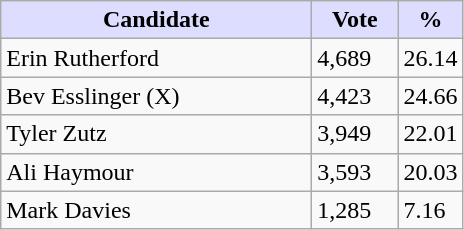<table class="wikitable">
<tr>
<th style="background:#ddf; width:200px;">Candidate</th>
<th style="background:#ddf; width:50px;">Vote</th>
<th style="background:#ddf; width:30px;">%</th>
</tr>
<tr>
<td>Erin Rutherford</td>
<td>4,689</td>
<td>26.14</td>
</tr>
<tr>
<td>Bev Esslinger (X)</td>
<td>4,423</td>
<td>24.66</td>
</tr>
<tr>
<td>Tyler Zutz</td>
<td>3,949</td>
<td>22.01</td>
</tr>
<tr>
<td>Ali Haymour</td>
<td>3,593</td>
<td>20.03</td>
</tr>
<tr>
<td>Mark Davies</td>
<td>1,285</td>
<td>7.16</td>
</tr>
</table>
